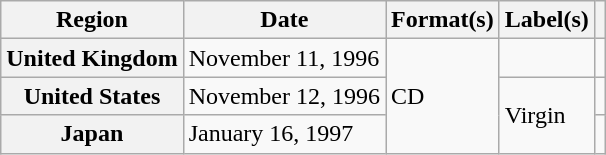<table class="wikitable plainrowheaders">
<tr>
<th scope="col">Region</th>
<th scope="col">Date</th>
<th scope="col">Format(s)</th>
<th scope="col">Label(s)</th>
<th scope="col"></th>
</tr>
<tr>
<th scope="row">United Kingdom</th>
<td>November 11, 1996</td>
<td rowspan="3">CD</td>
<td></td>
<td></td>
</tr>
<tr>
<th scope="row">United States</th>
<td>November 12, 1996</td>
<td rowspan="2">Virgin</td>
<td></td>
</tr>
<tr>
<th scope="row">Japan</th>
<td>January 16, 1997</td>
<td></td>
</tr>
</table>
